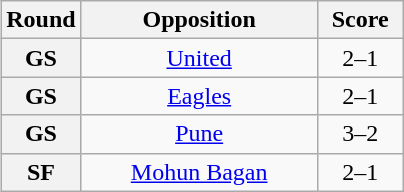<table class="wikitable plainrowheaders" style="text-align:center;margin-left:1em;float:right">
<tr>
<th scope=col width="25">Round</th>
<th scope=col width="150">Opposition</th>
<th scope=col width="50">Score</th>
</tr>
<tr>
<th scope=row style="text-align:center">GS</th>
<td><a href='#'>United</a></td>
<td>2–1</td>
</tr>
<tr>
<th scope=row style="text-align:center">GS</th>
<td><a href='#'>Eagles</a></td>
<td>2–1</td>
</tr>
<tr>
<th scope=row style="text-align:center">GS</th>
<td><a href='#'>Pune</a></td>
<td>3–2</td>
</tr>
<tr>
<th scope=row style="text-align:center">SF</th>
<td><a href='#'>Mohun Bagan</a></td>
<td>2–1</td>
</tr>
</table>
